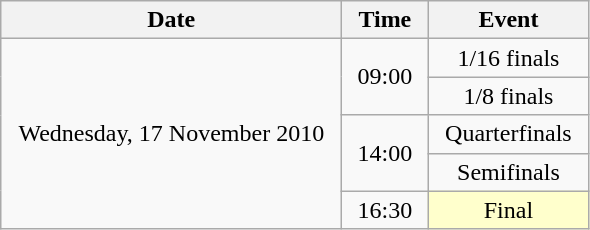<table class = "wikitable" style="text-align:center;">
<tr>
<th width=220>Date</th>
<th width=50>Time</th>
<th width=100>Event</th>
</tr>
<tr>
<td rowspan=5>Wednesday, 17 November 2010</td>
<td rowspan=2>09:00</td>
<td>1/16 finals</td>
</tr>
<tr>
<td>1/8 finals</td>
</tr>
<tr>
<td rowspan=2>14:00</td>
<td>Quarterfinals</td>
</tr>
<tr>
<td>Semifinals</td>
</tr>
<tr>
<td>16:30</td>
<td bgcolor=ffffcc>Final</td>
</tr>
</table>
